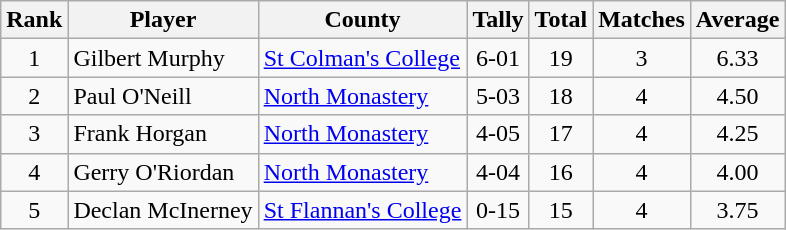<table class="wikitable">
<tr>
<th>Rank</th>
<th>Player</th>
<th>County</th>
<th>Tally</th>
<th>Total</th>
<th>Matches</th>
<th>Average</th>
</tr>
<tr>
<td rowspan=1 align=center>1</td>
<td>Gilbert Murphy</td>
<td><a href='#'>St Colman's College</a></td>
<td align=center>6-01</td>
<td align=center>19</td>
<td align=center>3</td>
<td align=center>6.33</td>
</tr>
<tr>
<td rowspan=1 align=center>2</td>
<td>Paul O'Neill</td>
<td><a href='#'>North Monastery</a></td>
<td align=center>5-03</td>
<td align=center>18</td>
<td align=center>4</td>
<td align=center>4.50</td>
</tr>
<tr>
<td rowspan=1 align=center>3</td>
<td>Frank Horgan</td>
<td><a href='#'>North Monastery</a></td>
<td align=center>4-05</td>
<td align=center>17</td>
<td align=center>4</td>
<td align=center>4.25</td>
</tr>
<tr>
<td rowspan=1 align=center>4</td>
<td>Gerry O'Riordan</td>
<td><a href='#'>North Monastery</a></td>
<td align=center>4-04</td>
<td align=center>16</td>
<td align=center>4</td>
<td align=center>4.00</td>
</tr>
<tr>
<td rowspan=1 align=center>5</td>
<td>Declan McInerney</td>
<td><a href='#'>St Flannan's College</a></td>
<td align=center>0-15</td>
<td align=center>15</td>
<td align=center>4</td>
<td align=center>3.75</td>
</tr>
</table>
